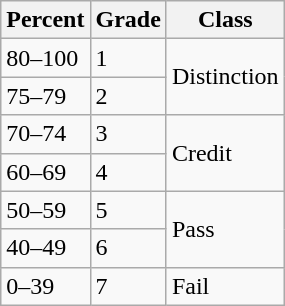<table class="wikitable">
<tr>
<th>Percent</th>
<th>Grade</th>
<th>Class</th>
</tr>
<tr>
<td>80–100</td>
<td>1</td>
<td rowspan="2">Distinction</td>
</tr>
<tr>
<td>75–79</td>
<td>2</td>
</tr>
<tr>
<td>70–74</td>
<td>3</td>
<td rowspan="2">Credit</td>
</tr>
<tr>
<td>60–69</td>
<td>4</td>
</tr>
<tr>
<td>50–59</td>
<td>5</td>
<td rowspan="2">Pass</td>
</tr>
<tr>
<td>40–49</td>
<td>6</td>
</tr>
<tr>
<td>0–39</td>
<td>7</td>
<td>Fail</td>
</tr>
</table>
